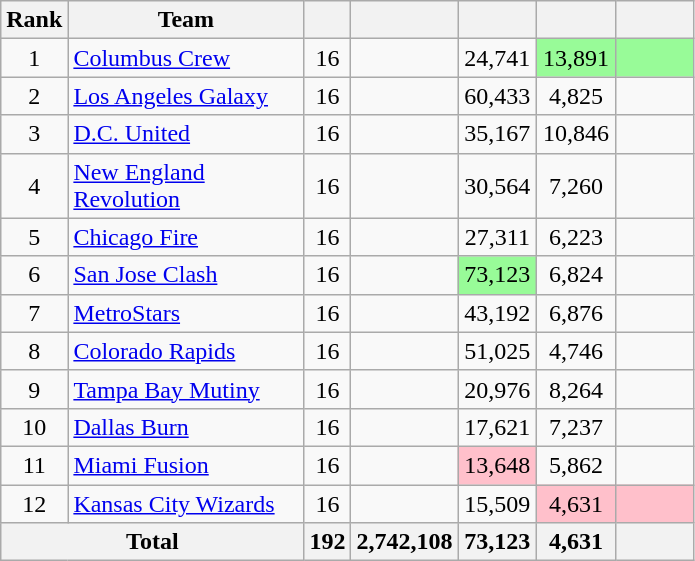<table class="wikitable sortable" style=text-align:center>
<tr>
<th width=25>Rank</th>
<th width=150>Team</th>
<th></th>
<th width=45></th>
<th width=45></th>
<th width=45></th>
<th width=45></th>
</tr>
<tr>
<td>1</td>
<td align=left><a href='#'>Columbus Crew</a></td>
<td>16</td>
<td></td>
<td>24,741</td>
<td bgcolor="#98fb98">13,891</td>
<td bgcolor="#98fb98"></td>
</tr>
<tr>
<td>2</td>
<td align=left><a href='#'>Los Angeles Galaxy</a></td>
<td>16</td>
<td></td>
<td>60,433</td>
<td>4,825</td>
<td></td>
</tr>
<tr>
<td>3</td>
<td align=left><a href='#'>D.C. United</a></td>
<td>16</td>
<td></td>
<td>35,167</td>
<td>10,846</td>
<td></td>
</tr>
<tr>
<td>4</td>
<td align=left><a href='#'>New England Revolution</a></td>
<td>16</td>
<td></td>
<td>30,564</td>
<td>7,260</td>
<td></td>
</tr>
<tr>
<td>5</td>
<td align=left><a href='#'>Chicago Fire</a></td>
<td>16</td>
<td></td>
<td>27,311</td>
<td>6,223</td>
<td></td>
</tr>
<tr>
<td>6</td>
<td align=left><a href='#'>San Jose Clash</a></td>
<td>16</td>
<td></td>
<td bgcolor="#98fb98">73,123</td>
<td>6,824</td>
<td></td>
</tr>
<tr>
<td>7</td>
<td align=left><a href='#'>MetroStars</a></td>
<td>16</td>
<td></td>
<td>43,192</td>
<td>6,876</td>
<td></td>
</tr>
<tr>
<td>8</td>
<td align=left><a href='#'>Colorado Rapids</a></td>
<td>16</td>
<td></td>
<td>51,025</td>
<td>4,746</td>
<td></td>
</tr>
<tr>
<td>9</td>
<td align=left><a href='#'>Tampa Bay Mutiny</a></td>
<td>16</td>
<td></td>
<td>20,976</td>
<td>8,264</td>
<td></td>
</tr>
<tr>
<td>10</td>
<td align=left><a href='#'>Dallas Burn</a></td>
<td>16</td>
<td></td>
<td>17,621</td>
<td>7,237</td>
<td></td>
</tr>
<tr>
<td>11</td>
<td align=left><a href='#'>Miami Fusion</a></td>
<td>16</td>
<td></td>
<td bgcolor="#ffc)cb">13,648</td>
<td>5,862</td>
<td></td>
</tr>
<tr>
<td>12</td>
<td align=left><a href='#'>Kansas City Wizards</a></td>
<td>16</td>
<td></td>
<td>15,509</td>
<td bgcolor="#ffc)cb">4,631</td>
<td bgcolor="#ffc)cb"></td>
</tr>
<tr>
<th colspan=2>Total</th>
<th>192</th>
<th>2,742,108</th>
<th>73,123</th>
<th>4,631</th>
<th></th>
</tr>
</table>
